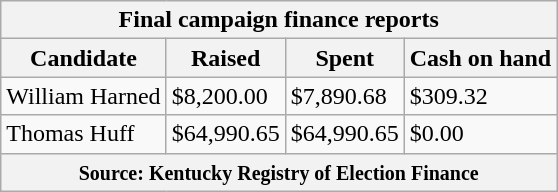<table class="wikitable sortable">
<tr>
<th colspan=4>Final campaign finance reports</th>
</tr>
<tr style="text-align:center;">
<th>Candidate</th>
<th>Raised</th>
<th>Spent</th>
<th>Cash on hand</th>
</tr>
<tr>
<td>William Harned</td>
<td>$8,200.00</td>
<td>$7,890.68</td>
<td>$309.32</td>
</tr>
<tr>
<td>Thomas Huff</td>
<td>$64,990.65</td>
<td>$64,990.65</td>
<td>$0.00</td>
</tr>
<tr>
<th colspan="4"><small>Source: Kentucky Registry of Election Finance</small></th>
</tr>
</table>
